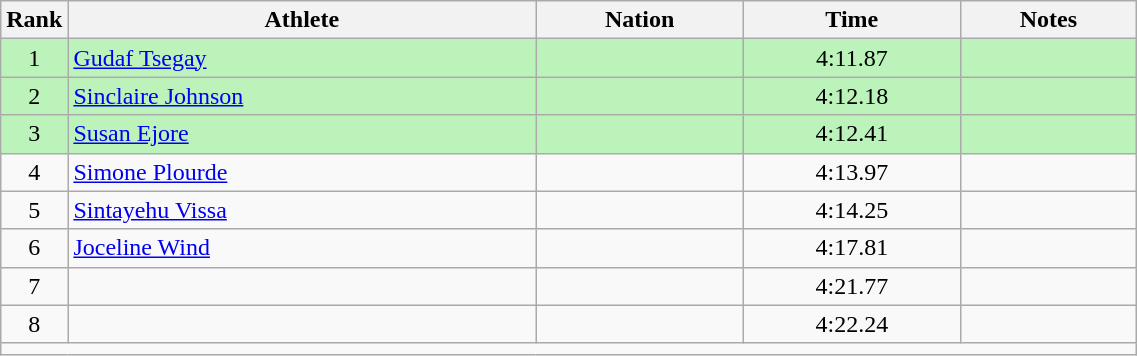<table class="wikitable sortable" style="text-align:center;width: 60%;">
<tr>
<th scope="col" style="width: 10px;">Rank</th>
<th scope="col">Athlete</th>
<th scope="col">Nation</th>
<th scope="col">Time</th>
<th scope="col">Notes</th>
</tr>
<tr bgcolor=bbf3bb>
<td>1</td>
<td align=left><a href='#'>Gudaf Tsegay</a></td>
<td align=left></td>
<td>4:11.87</td>
<td></td>
</tr>
<tr bgcolor=bbf3bb>
<td>2</td>
<td align=left><a href='#'>Sinclaire Johnson</a></td>
<td align=left></td>
<td>4:12.18</td>
<td></td>
</tr>
<tr bgcolor=bbf3bb>
<td>3</td>
<td align=left><a href='#'>Susan Ejore</a></td>
<td align=left></td>
<td>4:12.41</td>
<td></td>
</tr>
<tr>
<td>4</td>
<td align=left><a href='#'>Simone Plourde</a></td>
<td align=left></td>
<td>4:13.97</td>
<td></td>
</tr>
<tr>
<td>5</td>
<td align=left><a href='#'>Sintayehu Vissa</a></td>
<td align=left></td>
<td>4:14.25</td>
<td></td>
</tr>
<tr>
<td>6</td>
<td align=left><a href='#'>Joceline Wind</a></td>
<td align=left></td>
<td>4:17.81</td>
<td></td>
</tr>
<tr>
<td>7</td>
<td align=left></td>
<td align=left></td>
<td>4:21.77</td>
<td></td>
</tr>
<tr>
<td>8</td>
<td align=left></td>
<td align=left></td>
<td>4:22.24</td>
<td></td>
</tr>
<tr class="sortbottom">
<td colspan="5"></td>
</tr>
</table>
